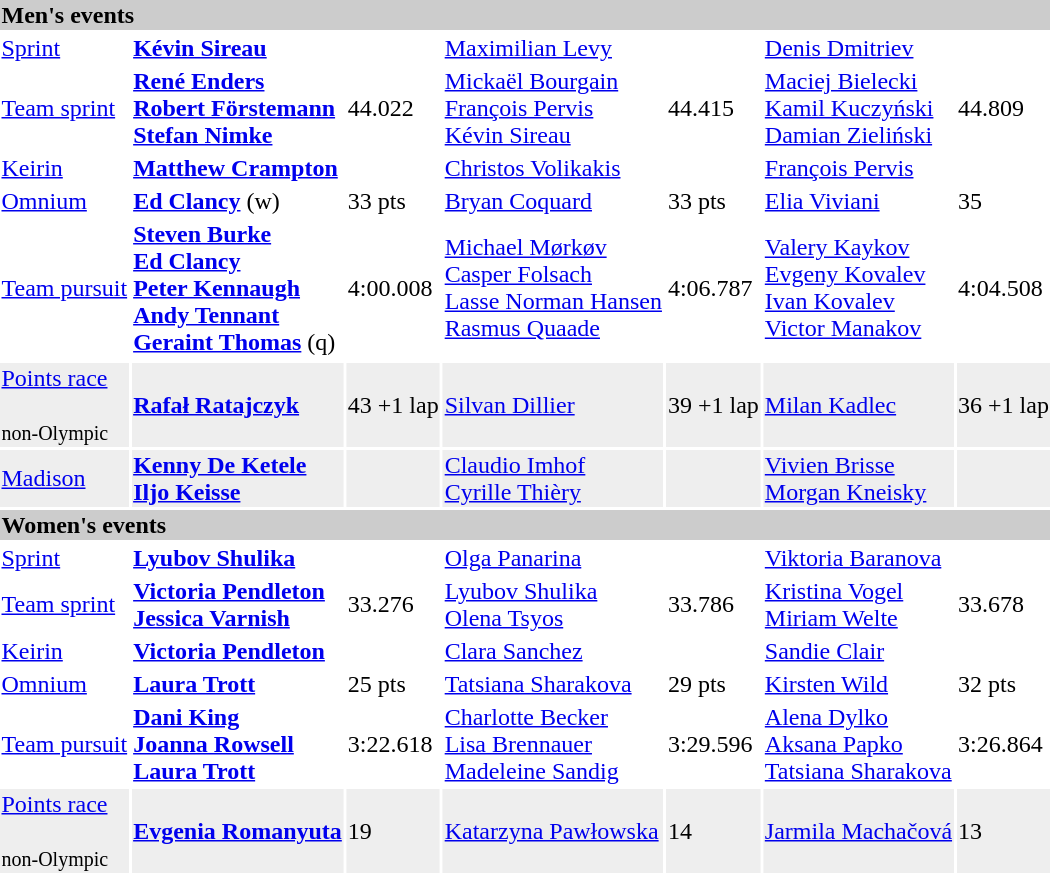<table>
<tr style="background:#ccc; width:100%;">
<td colspan=7><strong>Men's events</strong></td>
</tr>
<tr>
<td><a href='#'>Sprint</a> <br></td>
<td><strong><a href='#'>Kévin Sireau</a></strong><br><small></small></td>
<td></td>
<td><a href='#'>Maximilian Levy</a><br><small></small></td>
<td></td>
<td><a href='#'>Denis Dmitriev</a><br><small></small></td>
<td></td>
</tr>
<tr>
<td><a href='#'>Team sprint</a><br></td>
<td><strong><a href='#'>René Enders</a></strong><br><strong><a href='#'>Robert Förstemann</a></strong><br><strong><a href='#'>Stefan Nimke</a></strong><br><small></small></td>
<td>44.022</td>
<td><a href='#'>Mickaël Bourgain</a><br><a href='#'>François Pervis</a><br><a href='#'>Kévin Sireau</a><br><small></small></td>
<td>44.415</td>
<td><a href='#'>Maciej Bielecki</a><br><a href='#'>Kamil Kuczyński</a><br><a href='#'>Damian Zieliński</a><br><small></small></td>
<td>44.809</td>
</tr>
<tr>
<td><a href='#'>Keirin</a><br></td>
<td><strong><a href='#'>Matthew Crampton</a></strong><br><small></small></td>
<td></td>
<td><a href='#'>Christos Volikakis</a><br><small></small></td>
<td></td>
<td><a href='#'>François Pervis</a><br><small></small></td>
<td></td>
</tr>
<tr>
<td><a href='#'>Omnium</a><br></td>
<td><strong><a href='#'>Ed Clancy</a></strong> (w)<br><small></small></td>
<td>33 pts</td>
<td><a href='#'>Bryan Coquard</a><br><small></small></td>
<td>33 pts</td>
<td><a href='#'>Elia Viviani</a><br><small></small></td>
<td>35</td>
</tr>
<tr>
<td><a href='#'>Team pursuit</a><br></td>
<td><strong><a href='#'>Steven Burke</a></strong><br><strong><a href='#'>Ed Clancy</a></strong><br><strong><a href='#'>Peter Kennaugh</a></strong><br><strong><a href='#'>Andy Tennant</a></strong><br><strong><a href='#'>Geraint Thomas</a></strong> (q)<br><small></small></td>
<td>4:00.008</td>
<td><a href='#'>Michael Mørkøv</a><br><a href='#'>Casper Folsach</a><br><a href='#'>Lasse Norman Hansen</a><br><a href='#'>Rasmus Quaade</a><br><small></small></td>
<td>4:06.787</td>
<td><a href='#'>Valery Kaykov</a><br><a href='#'>Evgeny Kovalev</a><br><a href='#'>Ivan Kovalev</a><br><a href='#'>Victor Manakov</a><br><small></small></td>
<td>4:04.508</td>
</tr>
<tr>
</tr>
<tr style="background:#eee; width:100%;">
<td><a href='#'>Points race</a><br><br><small>non-Olympic</small></td>
<td><strong><a href='#'>Rafał Ratajczyk</a> </strong><br><small></small></td>
<td>43 +1 lap</td>
<td><a href='#'>Silvan Dillier</a><br><small></small></td>
<td>39 +1 lap</td>
<td><a href='#'>Milan Kadlec</a><br><small></small></td>
<td>36 +1 lap</td>
</tr>
<tr style="background:#eee; width:100%;">
<td><a href='#'>Madison</a><br></td>
<td><strong><a href='#'>Kenny De Ketele</a></strong><br><strong><a href='#'>Iljo Keisse</a></strong><br><small></small></td>
<td></td>
<td><a href='#'>Claudio Imhof</a><br><a href='#'>Cyrille Thièry</a><br><small></small></td>
<td></td>
<td><a href='#'>Vivien Brisse</a><br><a href='#'>Morgan Kneisky</a><br><small></small></td>
<td></td>
</tr>
<tr style="background:#ccc; width:100%;">
<td colspan=7><strong>Women's events</strong></td>
</tr>
<tr>
<td><a href='#'>Sprint</a> <br></td>
<td><strong><a href='#'>Lyubov Shulika</a></strong><br><small></small></td>
<td></td>
<td><a href='#'>Olga Panarina</a><br><small></small></td>
<td></td>
<td><a href='#'>Viktoria Baranova</a><br><small></small></td>
<td></td>
</tr>
<tr>
<td><a href='#'>Team sprint</a><br></td>
<td><strong><a href='#'>Victoria Pendleton</a></strong><br><strong><a href='#'>Jessica Varnish</a></strong><br><small></small></td>
<td>33.276</td>
<td><a href='#'>Lyubov Shulika</a><br><a href='#'>Olena Tsyos</a><br><small></small></td>
<td>33.786</td>
<td><a href='#'>Kristina Vogel</a><br><a href='#'>Miriam Welte</a><br><small></small></td>
<td>33.678</td>
</tr>
<tr>
<td><a href='#'>Keirin</a><br></td>
<td><strong><a href='#'>Victoria Pendleton</a></strong><br><small></small></td>
<td></td>
<td><a href='#'>Clara Sanchez</a><br><small></small></td>
<td></td>
<td><a href='#'>Sandie Clair</a><br><small></small></td>
<td></td>
</tr>
<tr>
<td><a href='#'>Omnium</a><br></td>
<td><strong><a href='#'>Laura Trott</a></strong><br><small></small></td>
<td>25 pts</td>
<td><a href='#'>Tatsiana Sharakova</a><br><small></small></td>
<td>29 pts</td>
<td><a href='#'>Kirsten Wild</a><br><small></small></td>
<td>32 pts</td>
</tr>
<tr>
<td><a href='#'>Team pursuit</a><br></td>
<td><strong><a href='#'>Dani King</a></strong><br><strong><a href='#'>Joanna Rowsell</a></strong><br><strong><a href='#'>Laura Trott</a></strong><br><small></small></td>
<td>3:22.618</td>
<td><a href='#'>Charlotte Becker</a><br><a href='#'>Lisa Brennauer</a><br><a href='#'>Madeleine Sandig</a><br><small></small></td>
<td>3:29.596</td>
<td><a href='#'>Alena Dylko</a><br><a href='#'>Aksana Papko</a><br><a href='#'>Tatsiana Sharakova</a><br><small></small></td>
<td>3:26.864</td>
</tr>
<tr style="background:#eee; width:100%;">
<td><a href='#'>Points race</a><br><br><small>non-Olympic</small></td>
<td><strong><a href='#'>Evgenia Romanyuta</a></strong><br><small></small></td>
<td>19</td>
<td><a href='#'>Katarzyna Pawłowska</a><br><small></small></td>
<td>14</td>
<td><a href='#'>Jarmila Machačová</a><br><small></small></td>
<td>13</td>
</tr>
</table>
